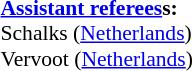<table style="width:100%; font-size:90%;">
<tr>
<td><br><strong><a href='#'>Assistant referees</a>s:</strong>
<br> Schalks (<a href='#'>Netherlands</a>)
<br> Vervoot (<a href='#'>Netherlands</a>)</td>
</tr>
</table>
